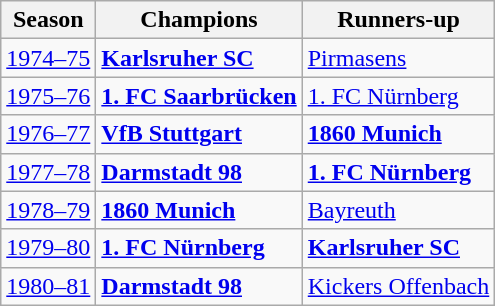<table class="wikitable">
<tr>
<th>Season</th>
<th>Champions</th>
<th>Runners-up</th>
</tr>
<tr>
<td><a href='#'>1974–75</a></td>
<td><strong><a href='#'>Karlsruher SC</a></strong></td>
<td><a href='#'>Pirmasens</a></td>
</tr>
<tr>
<td><a href='#'>1975–76</a></td>
<td><strong><a href='#'>1. FC Saarbrücken</a></strong></td>
<td><a href='#'>1. FC Nürnberg</a></td>
</tr>
<tr>
<td><a href='#'>1976–77</a></td>
<td><strong><a href='#'>VfB Stuttgart</a></strong></td>
<td><strong><a href='#'>1860 Munich</a></strong></td>
</tr>
<tr>
<td><a href='#'>1977–78</a></td>
<td><strong><a href='#'>Darmstadt 98</a></strong></td>
<td><strong><a href='#'>1. FC Nürnberg</a></strong></td>
</tr>
<tr>
<td><a href='#'>1978–79</a></td>
<td><strong><a href='#'>1860 Munich</a></strong></td>
<td><a href='#'>Bayreuth</a></td>
</tr>
<tr>
<td><a href='#'>1979–80</a></td>
<td><strong><a href='#'>1. FC Nürnberg</a></strong></td>
<td><strong><a href='#'>Karlsruher SC</a></strong></td>
</tr>
<tr>
<td><a href='#'>1980–81</a></td>
<td><strong><a href='#'>Darmstadt 98</a></strong></td>
<td><a href='#'>Kickers Offenbach</a></td>
</tr>
</table>
